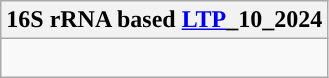<table class="wikitable">
<tr>
<th colspan=1>16S rRNA based <a href='#'>LTP</a>_10_2024</th>
</tr>
<tr>
<td style="vertical-align:top"><br></td>
</tr>
</table>
